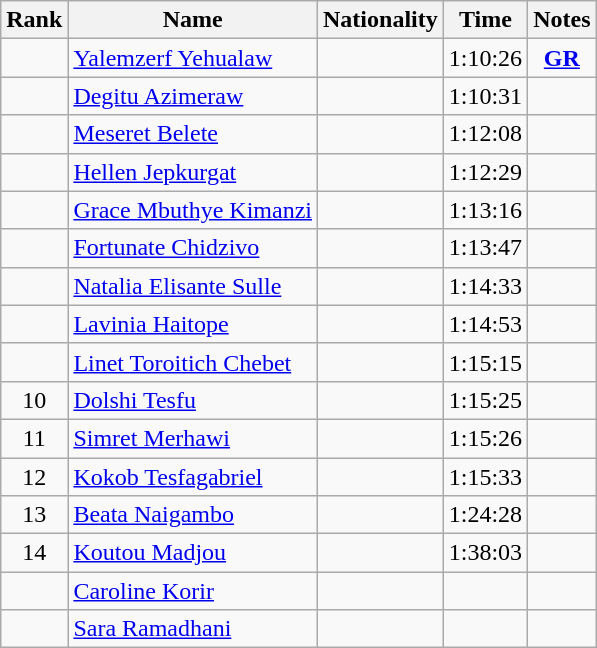<table class="wikitable sortable" style="text-align:center">
<tr>
<th>Rank</th>
<th>Name</th>
<th>Nationality</th>
<th>Time</th>
<th>Notes</th>
</tr>
<tr>
<td></td>
<td align=left><a href='#'>Yalemzerf Yehualaw</a></td>
<td align=left></td>
<td>1:10:26</td>
<td><strong><a href='#'>GR</a></strong></td>
</tr>
<tr>
<td></td>
<td align=left><a href='#'>Degitu Azimeraw</a></td>
<td align=left></td>
<td>1:10:31</td>
<td></td>
</tr>
<tr>
<td></td>
<td align=left><a href='#'>Meseret Belete</a></td>
<td align=left></td>
<td>1:12:08</td>
<td></td>
</tr>
<tr>
<td></td>
<td align=left><a href='#'>Hellen Jepkurgat</a></td>
<td align=left></td>
<td>1:12:29</td>
<td></td>
</tr>
<tr>
<td></td>
<td align=left><a href='#'>Grace Mbuthye Kimanzi</a></td>
<td align=left></td>
<td>1:13:16</td>
<td></td>
</tr>
<tr>
<td></td>
<td align=left><a href='#'>Fortunate Chidzivo</a></td>
<td align=left></td>
<td>1:13:47</td>
<td></td>
</tr>
<tr>
<td></td>
<td align=left><a href='#'>Natalia Elisante Sulle</a></td>
<td align=left></td>
<td>1:14:33</td>
<td></td>
</tr>
<tr>
<td></td>
<td align=left><a href='#'>Lavinia Haitope</a></td>
<td align=left></td>
<td>1:14:53</td>
<td></td>
</tr>
<tr>
<td></td>
<td align=left><a href='#'>Linet Toroitich Chebet</a></td>
<td align=left></td>
<td>1:15:15</td>
<td></td>
</tr>
<tr>
<td>10</td>
<td align=left><a href='#'>Dolshi Tesfu</a></td>
<td align=left></td>
<td>1:15:25</td>
<td></td>
</tr>
<tr>
<td>11</td>
<td align=left><a href='#'>Simret Merhawi</a></td>
<td align=left></td>
<td>1:15:26</td>
<td></td>
</tr>
<tr>
<td>12</td>
<td align=left><a href='#'>Kokob Tesfagabriel</a></td>
<td align=left></td>
<td>1:15:33</td>
<td></td>
</tr>
<tr>
<td>13</td>
<td align=left><a href='#'>Beata Naigambo</a></td>
<td align=left></td>
<td>1:24:28</td>
<td></td>
</tr>
<tr>
<td>14</td>
<td align=left><a href='#'>Koutou Madjou</a></td>
<td align=left></td>
<td>1:38:03</td>
<td></td>
</tr>
<tr>
<td></td>
<td align=left><a href='#'>Caroline Korir</a></td>
<td align=left></td>
<td></td>
<td></td>
</tr>
<tr>
<td></td>
<td align=left><a href='#'>Sara Ramadhani</a></td>
<td align=left></td>
<td></td>
<td></td>
</tr>
</table>
